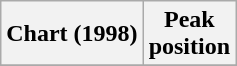<table class="wikitable plainrowheaders">
<tr>
<th scope="col">Chart (1998)</th>
<th scope="col">Peak<br>position</th>
</tr>
<tr>
</tr>
</table>
